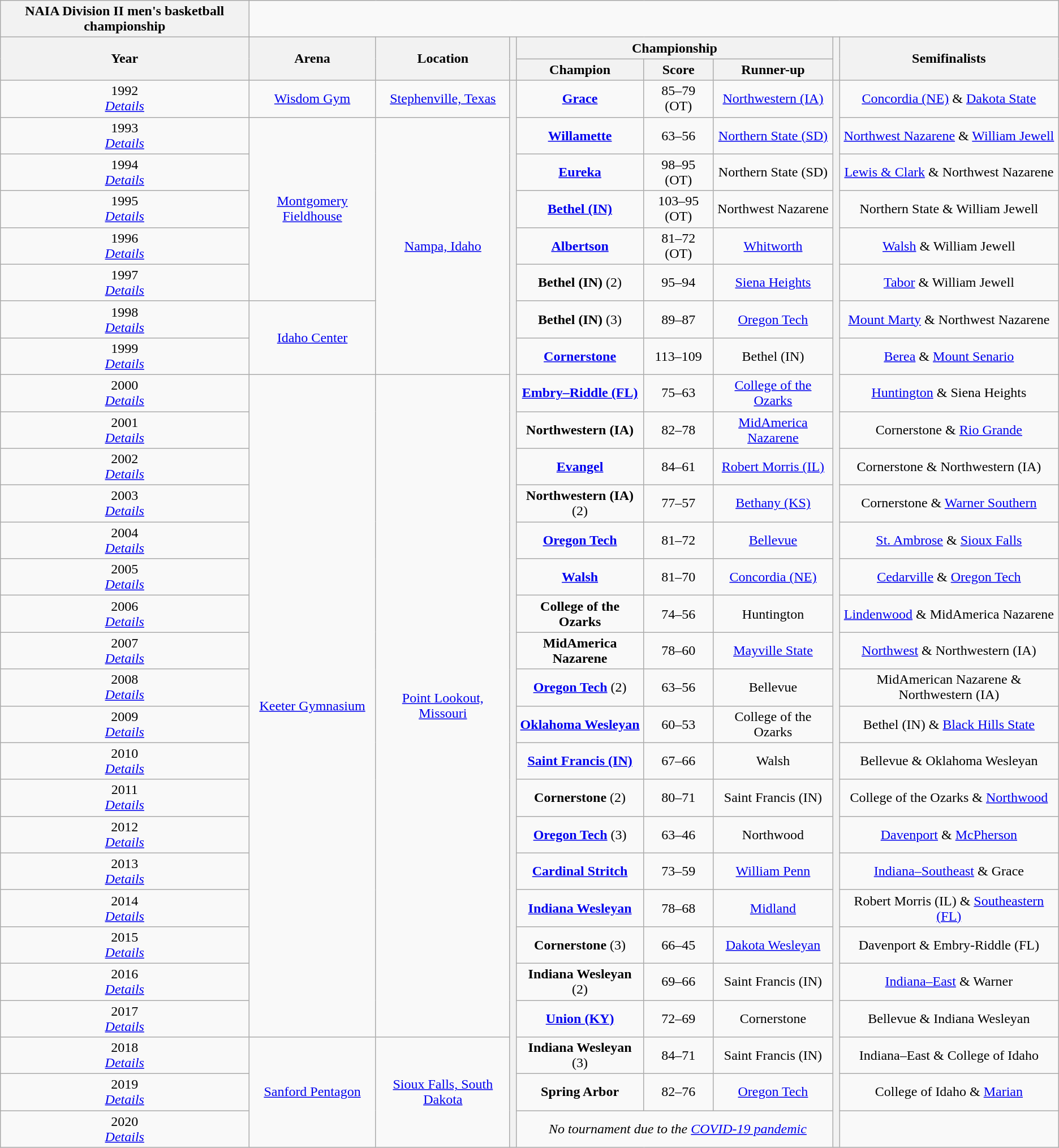<table class="wikitable" style="text-align:center">
<tr>
<th style=>NAIA Division II men's basketball championship</th>
</tr>
<tr>
<th rowspan=2>Year</th>
<th rowspan=2>Arena</th>
<th rowspan=2>Location</th>
<th rowspan=2></th>
<th colspan=3>Championship</th>
<th rowspan=2></th>
<th rowspan=2>Semifinalists</th>
</tr>
<tr>
<th>Champion</th>
<th>Score</th>
<th>Runner-up</th>
</tr>
<tr>
<td>1992<br><em><a href='#'>Details</a></em></td>
<td><a href='#'>Wisdom Gym</a></td>
<td><a href='#'>Stephenville, Texas</a></td>
<th rowspan=29></th>
<td><strong><a href='#'>Grace</a></strong></td>
<td>85–79 (OT)</td>
<td><a href='#'>Northwestern (IA)</a></td>
<th rowspan=29></th>
<td><a href='#'>Concordia (NE)</a> & <a href='#'>Dakota State</a></td>
</tr>
<tr>
<td>1993<br><em><a href='#'>Details</a></em></td>
<td rowspan="5"><a href='#'>Montgomery Fieldhouse</a></td>
<td rowspan="7"><a href='#'>Nampa, Idaho</a></td>
<td><strong><a href='#'>Willamette</a></strong></td>
<td>63–56</td>
<td><a href='#'>Northern State (SD)</a></td>
<td><a href='#'>Northwest Nazarene</a> & <a href='#'>William Jewell</a></td>
</tr>
<tr>
<td>1994<br><em><a href='#'>Details</a></em></td>
<td><strong><a href='#'>Eureka</a></strong></td>
<td>98–95 (OT)</td>
<td>Northern State (SD)</td>
<td><a href='#'>Lewis & Clark</a> & Northwest Nazarene</td>
</tr>
<tr>
<td>1995<br><em><a href='#'>Details</a></em></td>
<td><strong><a href='#'>Bethel (IN)</a></strong></td>
<td>103–95 (OT)</td>
<td>Northwest Nazarene</td>
<td>Northern State & William Jewell</td>
</tr>
<tr>
<td>1996<br><em><a href='#'>Details</a></em></td>
<td><strong><a href='#'>Albertson</a></strong></td>
<td>81–72 (OT)</td>
<td><a href='#'>Whitworth</a></td>
<td><a href='#'>Walsh</a> & William Jewell</td>
</tr>
<tr>
<td>1997<br><em><a href='#'>Details</a></em></td>
<td><strong>Bethel (IN)</strong> (2)</td>
<td>95–94</td>
<td><a href='#'>Siena Heights</a></td>
<td><a href='#'>Tabor</a> & William Jewell</td>
</tr>
<tr>
<td>1998<br><em><a href='#'>Details</a></em></td>
<td rowspan="2"><a href='#'>Idaho Center</a></td>
<td><strong>Bethel (IN)</strong> (3)</td>
<td>89–87</td>
<td><a href='#'>Oregon Tech</a></td>
<td><a href='#'>Mount Marty</a> & Northwest  Nazarene</td>
</tr>
<tr>
<td>1999<br><em><a href='#'>Details</a></em></td>
<td><strong><a href='#'>Cornerstone</a></strong></td>
<td>113–109</td>
<td>Bethel (IN)</td>
<td><a href='#'>Berea</a> & <a href='#'>Mount Senario</a></td>
</tr>
<tr>
<td>2000<br><em><a href='#'>Details</a></em></td>
<td rowspan="18"><a href='#'>Keeter Gymnasium</a></td>
<td rowspan="18"><a href='#'>Point Lookout, Missouri</a></td>
<td><strong><a href='#'>Embry–Riddle (FL)</a></strong></td>
<td>75–63</td>
<td><a href='#'>College of the Ozarks</a></td>
<td><a href='#'>Huntington</a> & Siena Heights</td>
</tr>
<tr>
<td>2001<br><em><a href='#'>Details</a></em></td>
<td><strong>Northwestern (IA)</strong></td>
<td>82–78</td>
<td><a href='#'>MidAmerica Nazarene</a></td>
<td>Cornerstone & <a href='#'>Rio Grande</a></td>
</tr>
<tr>
<td>2002<br><em><a href='#'>Details</a></em></td>
<td><strong><a href='#'>Evangel</a></strong></td>
<td>84–61</td>
<td><a href='#'>Robert Morris (IL)</a></td>
<td>Cornerstone & Northwestern (IA)</td>
</tr>
<tr>
<td>2003<br><em><a href='#'>Details</a></em></td>
<td><strong>Northwestern (IA)</strong> (2)</td>
<td>77–57</td>
<td><a href='#'>Bethany (KS)</a></td>
<td>Cornerstone & <a href='#'>Warner Southern</a></td>
</tr>
<tr>
<td>2004<br><em><a href='#'>Details</a></em></td>
<td><strong><a href='#'>Oregon Tech</a></strong></td>
<td>81–72</td>
<td><a href='#'>Bellevue</a></td>
<td><a href='#'>St. Ambrose</a> & <a href='#'>Sioux Falls</a></td>
</tr>
<tr>
<td>2005<br><em><a href='#'>Details</a></em></td>
<td><strong><a href='#'>Walsh</a></strong></td>
<td>81–70</td>
<td><a href='#'>Concordia (NE)</a></td>
<td><a href='#'>Cedarville</a> & <a href='#'>Oregon Tech</a></td>
</tr>
<tr>
<td>2006<br><em><a href='#'>Details</a></em></td>
<td><strong>College of the Ozarks</strong></td>
<td>74–56</td>
<td>Huntington</td>
<td><a href='#'>Lindenwood</a> & MidAmerica Nazarene</td>
</tr>
<tr>
<td>2007<br><em><a href='#'>Details</a></em></td>
<td><strong>MidAmerica Nazarene</strong></td>
<td>78–60</td>
<td><a href='#'>Mayville State</a></td>
<td><a href='#'>Northwest</a> & Northwestern (IA)</td>
</tr>
<tr>
<td>2008<br><em><a href='#'>Details</a></em></td>
<td><strong><a href='#'>Oregon Tech</a></strong> (2)</td>
<td>63–56</td>
<td>Bellevue</td>
<td>MidAmerican Nazarene & Northwestern (IA)</td>
</tr>
<tr>
<td>2009<br><em><a href='#'>Details</a></em></td>
<td><strong><a href='#'>Oklahoma Wesleyan</a></strong></td>
<td>60–53</td>
<td>College of the Ozarks</td>
<td>Bethel (IN) & <a href='#'>Black Hills State</a></td>
</tr>
<tr>
<td>2010<br><em><a href='#'>Details</a></em></td>
<td><strong><a href='#'>Saint Francis (IN)</a></strong></td>
<td>67–66</td>
<td>Walsh</td>
<td>Bellevue & Oklahoma Wesleyan</td>
</tr>
<tr>
<td>2011<br><em><a href='#'>Details</a></em></td>
<td><strong>Cornerstone</strong> (2)</td>
<td>80–71</td>
<td>Saint Francis (IN)</td>
<td>College of the Ozarks & <a href='#'>Northwood</a></td>
</tr>
<tr>
<td>2012<br><em><a href='#'>Details</a></em></td>
<td><strong><a href='#'>Oregon Tech</a></strong> (3)</td>
<td>63–46</td>
<td>Northwood</td>
<td><a href='#'>Davenport</a> & <a href='#'>McPherson</a></td>
</tr>
<tr>
<td>2013<br><em><a href='#'>Details</a></em></td>
<td><strong><a href='#'>Cardinal Stritch</a></strong></td>
<td>73–59</td>
<td><a href='#'>William Penn</a></td>
<td><a href='#'>Indiana–Southeast</a> & Grace</td>
</tr>
<tr>
<td>2014<br><em><a href='#'>Details</a></em></td>
<td><strong><a href='#'>Indiana Wesleyan</a></strong></td>
<td>78–68</td>
<td><a href='#'>Midland</a></td>
<td>Robert Morris (IL) & <a href='#'>Southeastern (FL)</a></td>
</tr>
<tr>
<td>2015<br><em><a href='#'>Details</a></em></td>
<td><strong>Cornerstone</strong> (3)</td>
<td>66–45</td>
<td><a href='#'>Dakota Wesleyan</a></td>
<td>Davenport & Embry-Riddle (FL)</td>
</tr>
<tr>
<td>2016<br><em><a href='#'>Details</a></em></td>
<td><strong>Indiana Wesleyan</strong> (2)</td>
<td>69–66</td>
<td>Saint Francis (IN)</td>
<td><a href='#'>Indiana–East</a> & Warner</td>
</tr>
<tr>
<td>2017<br><em><a href='#'>Details</a></em></td>
<td><strong><a href='#'>Union (KY)</a></strong></td>
<td>72–69</td>
<td>Cornerstone</td>
<td>Bellevue & Indiana Wesleyan</td>
</tr>
<tr>
<td>2018<br><em><a href='#'>Details</a></em></td>
<td rowspan="3"><a href='#'>Sanford Pentagon</a></td>
<td rowspan="3"><a href='#'>Sioux Falls, South Dakota</a></td>
<td><strong>Indiana Wesleyan</strong> (3)</td>
<td>84–71</td>
<td>Saint Francis (IN)</td>
<td>Indiana–East & College of Idaho</td>
</tr>
<tr>
<td>2019<br><em><a href='#'>Details</a></em></td>
<td><strong>Spring Arbor</strong></td>
<td>82–76</td>
<td><a href='#'>Oregon Tech</a></td>
<td>College of Idaho & <a href='#'>Marian</a></td>
</tr>
<tr>
<td>2020<br><em><a href='#'>Details</a></em></td>
<td colspan=4><em>No tournament due to the <a href='#'>COVID-19 pandemic</a></em></td>
</tr>
</table>
